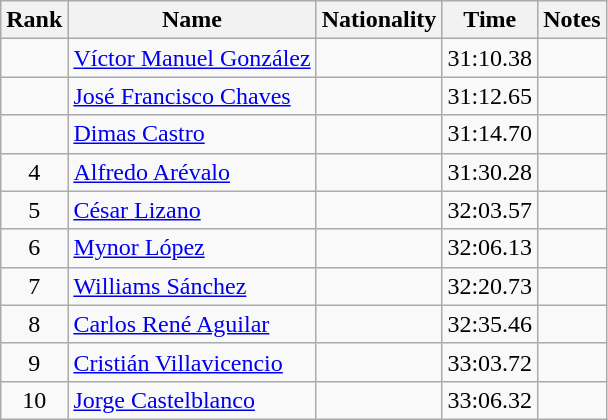<table class="wikitable sortable" style="text-align:center">
<tr>
<th>Rank</th>
<th>Name</th>
<th>Nationality</th>
<th>Time</th>
<th>Notes</th>
</tr>
<tr>
<td></td>
<td align=left><a href='#'>Víctor Manuel González</a></td>
<td align=left></td>
<td>31:10.38</td>
<td></td>
</tr>
<tr>
<td></td>
<td align=left><a href='#'>José Francisco Chaves</a></td>
<td align=left></td>
<td>31:12.65</td>
<td></td>
</tr>
<tr>
<td></td>
<td align=left><a href='#'>Dimas Castro</a></td>
<td align=left></td>
<td>31:14.70</td>
<td></td>
</tr>
<tr>
<td>4</td>
<td align=left><a href='#'>Alfredo Arévalo</a></td>
<td align=left></td>
<td>31:30.28</td>
<td></td>
</tr>
<tr>
<td>5</td>
<td align=left><a href='#'>César Lizano</a></td>
<td align=left></td>
<td>32:03.57</td>
<td></td>
</tr>
<tr>
<td>6</td>
<td align=left><a href='#'>Mynor López</a></td>
<td align=left></td>
<td>32:06.13</td>
<td></td>
</tr>
<tr>
<td>7</td>
<td align=left><a href='#'>Williams Sánchez</a></td>
<td align=left></td>
<td>32:20.73</td>
<td></td>
</tr>
<tr>
<td>8</td>
<td align=left><a href='#'>Carlos René Aguilar</a></td>
<td align=left></td>
<td>32:35.46</td>
<td></td>
</tr>
<tr>
<td>9</td>
<td align=left><a href='#'>Cristián Villavicencio</a></td>
<td align=left></td>
<td>33:03.72</td>
<td></td>
</tr>
<tr>
<td>10</td>
<td align=left><a href='#'>Jorge Castelblanco</a></td>
<td align=left></td>
<td>33:06.32</td>
<td></td>
</tr>
</table>
